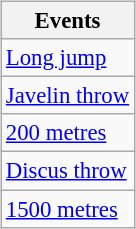<table class="wikitable"  style="font-size:95%; float:right;">
<tr>
<th>Events</th>
</tr>
<tr>
<td><a href='#'>Long jump</a></td>
</tr>
<tr>
<td><a href='#'>Javelin throw</a></td>
</tr>
<tr>
<td><a href='#'>200 metres</a></td>
</tr>
<tr>
<td><a href='#'>Discus throw</a></td>
</tr>
<tr>
<td><a href='#'>1500 metres</a></td>
</tr>
</table>
